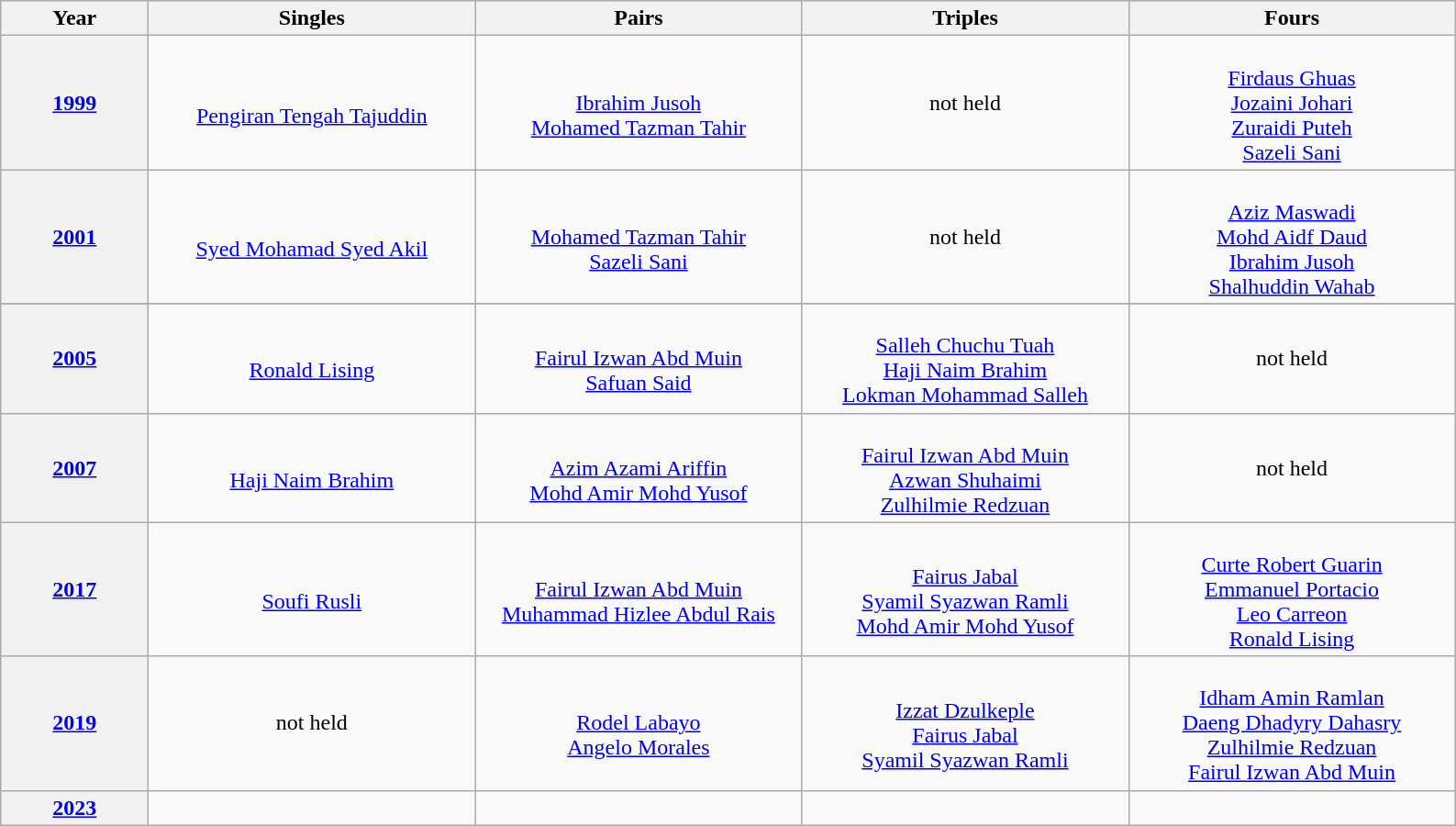<table class="wikitable" style="text-align:center">
<tr>
<th width=100>Year</th>
<th width=230>Singles</th>
<th width=230>Pairs</th>
<th width=230>Triples</th>
<th width=230>Fours</th>
</tr>
<tr>
<th><a href='#'>1999</a></th>
<td><br><a href='#'>Pengiran Tengah Tajuddin</a></td>
<td><br><a href='#'>Ibrahim Jusoh</a><br><a href='#'>Mohamed Tazman Tahir</a></td>
<td>not held</td>
<td><br><a href='#'>Firdaus Ghuas</a><br><a href='#'>Jozaini Johari</a><br><a href='#'>Zuraidi Puteh</a><br><a href='#'>Sazeli Sani</a></td>
</tr>
<tr>
<th><a href='#'>2001</a></th>
<td><br><a href='#'>Syed Mohamad Syed Akil</a></td>
<td><br><a href='#'>Mohamed Tazman Tahir</a><br><a href='#'>Sazeli Sani</a></td>
<td>not held</td>
<td><br><a href='#'>Aziz Maswadi</a><br><a href='#'>Mohd Aidf Daud</a><br><a href='#'>Ibrahim Jusoh</a><br><a href='#'>Shalhuddin Wahab</a></td>
</tr>
<tr>
</tr>
<tr>
<th><a href='#'>2005</a></th>
<td><br><a href='#'>Ronald Lising</a></td>
<td><br><a href='#'>Fairul Izwan Abd Muin</a> <br> <a href='#'>Safuan Said</a></td>
<td><br><a href='#'>Salleh Chuchu Tuah</a><br><a href='#'>Haji Naim Brahim</a><br><a href='#'>Lokman Mohammad Salleh</a></td>
<td>not held</td>
</tr>
<tr>
<th><a href='#'>2007</a></th>
<td><br><a href='#'>Haji Naim Brahim</a></td>
<td><br><a href='#'>Azim Azami Ariffin</a><br><a href='#'>Mohd Amir Mohd Yusof</a></td>
<td><br><a href='#'>Fairul Izwan Abd Muin</a><br><a href='#'>Azwan Shuhaimi</a><br><a href='#'>Zulhilmie Redzuan</a></td>
<td>not held</td>
</tr>
<tr>
<th><a href='#'>2017</a></th>
<td><br><a href='#'>Soufi Rusli</a></td>
<td><br><a href='#'>Fairul Izwan Abd Muin</a><br><a href='#'>Muhammad Hizlee Abdul Rais</a></td>
<td><br><a href='#'>Fairus Jabal</a><br><a href='#'>Syamil Syazwan Ramli</a><br><a href='#'>Mohd Amir Mohd Yusof</a></td>
<td><br><a href='#'>Curte Robert Guarin</a><br><a href='#'>Emmanuel Portacio</a><br><a href='#'>Leo Carreon</a><br><a href='#'>Ronald Lising</a></td>
</tr>
<tr>
<th><a href='#'>2019</a></th>
<td>not held</td>
<td><br><a href='#'>Rodel Labayo</a><br><a href='#'>Angelo Morales</a></td>
<td><br><a href='#'>Izzat Dzulkeple</a><br><a href='#'>Fairus Jabal</a><br><a href='#'>Syamil Syazwan Ramli</a></td>
<td><br><a href='#'>Idham Amin Ramlan</a><br><a href='#'>Daeng Dhadyry Dahasry</a><br><a href='#'>Zulhilmie Redzuan</a><br><a href='#'>Fairul Izwan Abd Muin</a></td>
</tr>
<tr>
<th><a href='#'>2023</a></th>
<td><br></td>
<td><br></td>
<td><br></td>
<td><br></td>
</tr>
</table>
